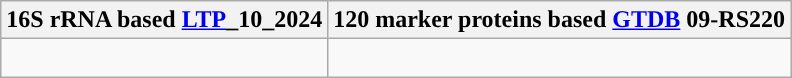<table class="wikitable">
<tr>
<th colspan=1>16S rRNA based <a href='#'>LTP</a>_10_2024</th>
<th colspan=1>120 marker proteins based <a href='#'>GTDB</a> 09-RS220</th>
</tr>
<tr>
<td style="vertical-align:top"><br></td>
<td><br></td>
</tr>
</table>
